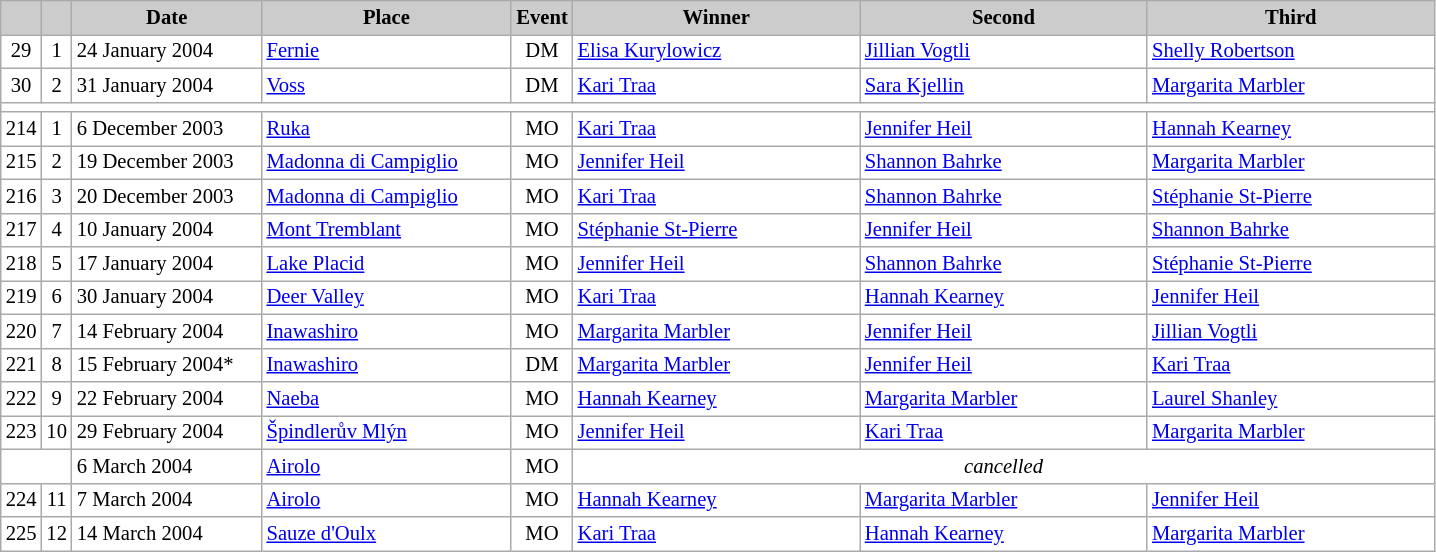<table class="wikitable plainrowheaders" style="background:#fff; font-size:86%; line-height:16px; border:grey solid 1px; border-collapse:collapse;">
<tr style="background:#ccc; text-align:center;">
<th scope="col" style="background:#ccc; width=20 px;"></th>
<th scope="col" style="background:#ccc; width=30 px;"></th>
<th scope="col" style="background:#ccc; width:120px;">Date</th>
<th scope="col" style="background:#ccc; width:160px;">Place</th>
<th scope="col" style="background:#ccc; width:15px;">Event</th>
<th scope="col" style="background:#ccc; width:185px;">Winner</th>
<th scope="col" style="background:#ccc; width:185px;">Second</th>
<th scope="col" style="background:#ccc; width:185px;">Third</th>
</tr>
<tr>
<td align=center>29</td>
<td align=center>1</td>
<td>24 January 2004</td>
<td> <a href='#'>Fernie</a></td>
<td align=center>DM</td>
<td> <a href='#'>Elisa Kurylowicz</a></td>
<td> <a href='#'>Jillian Vogtli</a></td>
<td> <a href='#'>Shelly Robertson</a></td>
</tr>
<tr>
<td align=center>30</td>
<td align=center>2</td>
<td>31 January 2004</td>
<td> <a href='#'>Voss</a></td>
<td align=center>DM</td>
<td> <a href='#'>Kari Traa</a></td>
<td> <a href='#'>Sara Kjellin</a></td>
<td> <a href='#'>Margarita Marbler</a></td>
</tr>
<tr>
<td colspan=8></td>
</tr>
<tr>
<td align=center>214</td>
<td align=center>1</td>
<td>6 December 2003</td>
<td> <a href='#'>Ruka</a></td>
<td align=center>MO</td>
<td> <a href='#'>Kari Traa</a></td>
<td> <a href='#'>Jennifer Heil</a></td>
<td> <a href='#'>Hannah Kearney</a></td>
</tr>
<tr>
<td align=center>215</td>
<td align=center>2</td>
<td>19 December 2003<small></small></td>
<td> <a href='#'>Madonna di Campiglio</a></td>
<td align=center>MO</td>
<td> <a href='#'>Jennifer Heil</a></td>
<td> <a href='#'>Shannon Bahrke</a></td>
<td> <a href='#'>Margarita Marbler</a></td>
</tr>
<tr>
<td align=center>216</td>
<td align=center>3</td>
<td>20 December 2003</td>
<td> <a href='#'>Madonna di Campiglio</a></td>
<td align=center>MO</td>
<td> <a href='#'>Kari Traa</a></td>
<td> <a href='#'>Shannon Bahrke</a></td>
<td> <a href='#'>Stéphanie St-Pierre</a></td>
</tr>
<tr>
<td align=center>217</td>
<td align=center>4</td>
<td>10 January 2004</td>
<td> <a href='#'>Mont Tremblant</a></td>
<td align=center>MO</td>
<td> <a href='#'>Stéphanie St-Pierre</a></td>
<td> <a href='#'>Jennifer Heil</a></td>
<td> <a href='#'>Shannon Bahrke</a></td>
</tr>
<tr>
<td align=center>218</td>
<td align=center>5</td>
<td>17 January 2004</td>
<td> <a href='#'>Lake Placid</a></td>
<td align=center>MO</td>
<td> <a href='#'>Jennifer Heil</a></td>
<td> <a href='#'>Shannon Bahrke</a></td>
<td> <a href='#'>Stéphanie St-Pierre</a></td>
</tr>
<tr>
<td align=center>219</td>
<td align=center>6</td>
<td>30 January 2004</td>
<td> <a href='#'>Deer Valley</a></td>
<td align=center>MO</td>
<td> <a href='#'>Kari Traa</a></td>
<td> <a href='#'>Hannah Kearney</a></td>
<td> <a href='#'>Jennifer Heil</a></td>
</tr>
<tr>
<td align=center>220</td>
<td align=center>7</td>
<td>14 February 2004</td>
<td> <a href='#'>Inawashiro</a></td>
<td align=center>MO</td>
<td> <a href='#'>Margarita Marbler</a></td>
<td> <a href='#'>Jennifer Heil</a></td>
<td> <a href='#'>Jillian Vogtli</a></td>
</tr>
<tr>
<td align=center>221</td>
<td align=center>8</td>
<td>15 February 2004*</td>
<td> <a href='#'>Inawashiro</a></td>
<td align=center>DM</td>
<td> <a href='#'>Margarita Marbler</a></td>
<td> <a href='#'>Jennifer Heil</a></td>
<td> <a href='#'>Kari Traa</a></td>
</tr>
<tr>
<td align=center>222</td>
<td align=center>9</td>
<td>22 February 2004</td>
<td> <a href='#'>Naeba</a></td>
<td align=center>MO</td>
<td> <a href='#'>Hannah Kearney</a></td>
<td> <a href='#'>Margarita Marbler</a></td>
<td> <a href='#'>Laurel Shanley</a></td>
</tr>
<tr>
<td align=center>223</td>
<td align=center>10</td>
<td>29 February 2004</td>
<td> <a href='#'>Špindlerův Mlýn</a></td>
<td align=center>MO</td>
<td> <a href='#'>Jennifer Heil</a></td>
<td> <a href='#'>Kari Traa</a></td>
<td> <a href='#'>Margarita Marbler</a></td>
</tr>
<tr>
<td colspan=2></td>
<td>6 March 2004</td>
<td> <a href='#'>Airolo</a></td>
<td align=center>MO</td>
<td colspan=3 align=center><em>cancelled</em></td>
</tr>
<tr>
<td align=center>224</td>
<td align=center>11</td>
<td>7 March 2004</td>
<td> <a href='#'>Airolo</a></td>
<td align=center>MO</td>
<td> <a href='#'>Hannah Kearney</a></td>
<td> <a href='#'>Margarita Marbler</a></td>
<td> <a href='#'>Jennifer Heil</a></td>
</tr>
<tr>
<td align=center>225</td>
<td align=center>12</td>
<td>14 March 2004</td>
<td> <a href='#'>Sauze d'Oulx</a></td>
<td align=center>MO</td>
<td> <a href='#'>Kari Traa</a></td>
<td> <a href='#'>Hannah Kearney</a></td>
<td> <a href='#'>Margarita Marbler</a></td>
</tr>
</table>
